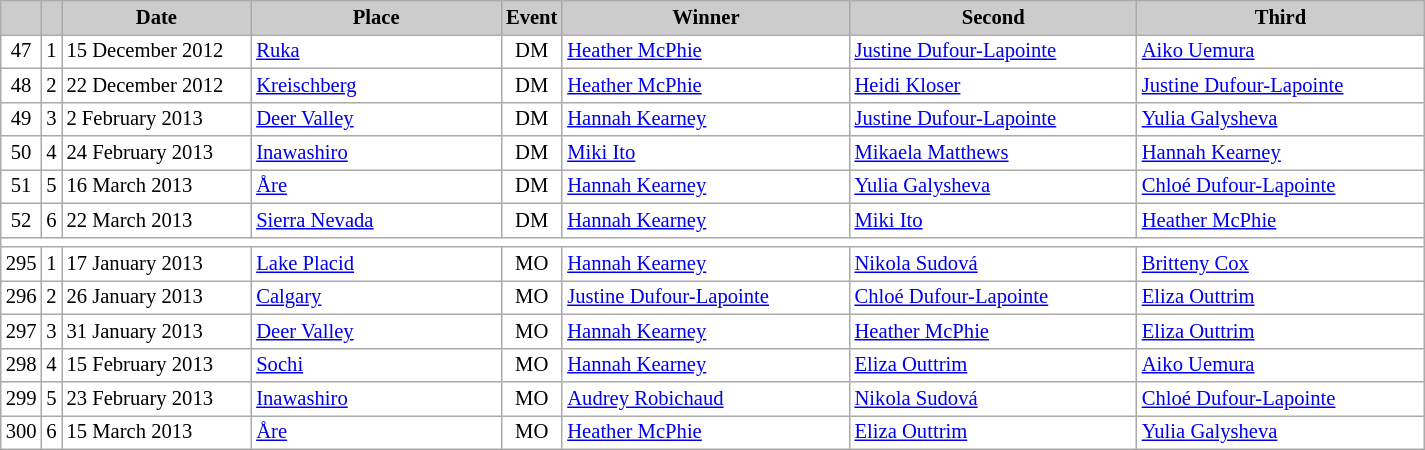<table class="wikitable plainrowheaders" style="background:#fff; font-size:86%; line-height:16px; border:grey solid 1px; border-collapse:collapse;">
<tr style="background:#ccc; text-align:center;">
<th scope="col" style="background:#ccc; width=20 px;"></th>
<th scope="col" style="background:#ccc; width=30 px;"></th>
<th scope="col" style="background:#ccc; width:120px;">Date</th>
<th scope="col" style="background:#ccc; width:160px;">Place</th>
<th scope="col" style="background:#ccc; width:15px;">Event</th>
<th scope="col" style="background:#ccc; width:185px;">Winner</th>
<th scope="col" style="background:#ccc; width:185px;">Second</th>
<th scope="col" style="background:#ccc; width:185px;">Third</th>
</tr>
<tr>
<td align=center>47</td>
<td align=center>1</td>
<td>15 December 2012</td>
<td> <a href='#'>Ruka</a></td>
<td align=center>DM</td>
<td> <a href='#'>Heather McPhie</a></td>
<td> <a href='#'>Justine Dufour-Lapointe</a></td>
<td> <a href='#'>Aiko Uemura</a></td>
</tr>
<tr>
<td align=center>48</td>
<td align=center>2</td>
<td>22 December 2012</td>
<td> <a href='#'>Kreischberg</a></td>
<td align=center>DM</td>
<td> <a href='#'>Heather McPhie</a></td>
<td> <a href='#'>Heidi Kloser</a></td>
<td> <a href='#'>Justine Dufour-Lapointe</a></td>
</tr>
<tr>
<td align=center>49</td>
<td align=center>3</td>
<td>2 February 2013</td>
<td> <a href='#'>Deer Valley</a></td>
<td align=center>DM</td>
<td> <a href='#'>Hannah Kearney</a></td>
<td> <a href='#'>Justine Dufour-Lapointe</a></td>
<td> <a href='#'>Yulia Galysheva</a></td>
</tr>
<tr>
<td align=center>50</td>
<td align=center>4</td>
<td>24 February 2013</td>
<td> <a href='#'>Inawashiro</a></td>
<td align=center>DM</td>
<td> <a href='#'>Miki Ito</a></td>
<td> <a href='#'>Mikaela Matthews</a></td>
<td> <a href='#'>Hannah Kearney</a></td>
</tr>
<tr>
<td align=center>51</td>
<td align=center>5</td>
<td>16 March 2013</td>
<td> <a href='#'>Åre</a></td>
<td align=center>DM</td>
<td> <a href='#'>Hannah Kearney</a></td>
<td> <a href='#'>Yulia Galysheva</a></td>
<td> <a href='#'>Chloé Dufour-Lapointe</a></td>
</tr>
<tr>
<td align=center>52</td>
<td align=center>6</td>
<td>22 March 2013</td>
<td> <a href='#'>Sierra Nevada</a></td>
<td align=center>DM</td>
<td> <a href='#'>Hannah Kearney</a></td>
<td> <a href='#'>Miki Ito</a></td>
<td> <a href='#'>Heather McPhie</a></td>
</tr>
<tr>
<td colspan=8></td>
</tr>
<tr>
<td align=center>295</td>
<td align=center>1</td>
<td>17 January 2013</td>
<td> <a href='#'>Lake Placid</a></td>
<td align=center>MO</td>
<td> <a href='#'>Hannah Kearney</a></td>
<td> <a href='#'>Nikola Sudová</a></td>
<td> <a href='#'>Britteny Cox</a></td>
</tr>
<tr>
<td align=center>296</td>
<td align=center>2</td>
<td>26 January 2013</td>
<td> <a href='#'>Calgary</a></td>
<td align=center>MO</td>
<td> <a href='#'>Justine Dufour-Lapointe</a></td>
<td> <a href='#'>Chloé Dufour-Lapointe</a></td>
<td> <a href='#'>Eliza Outtrim</a></td>
</tr>
<tr>
<td align=center>297</td>
<td align=center>3</td>
<td>31 January 2013</td>
<td> <a href='#'>Deer Valley</a></td>
<td align=center>MO</td>
<td> <a href='#'>Hannah Kearney</a></td>
<td> <a href='#'>Heather McPhie</a></td>
<td> <a href='#'>Eliza Outtrim</a></td>
</tr>
<tr>
<td align=center>298</td>
<td align=center>4</td>
<td>15 February 2013</td>
<td> <a href='#'>Sochi</a></td>
<td align=center>MO</td>
<td> <a href='#'>Hannah Kearney</a></td>
<td> <a href='#'>Eliza Outtrim</a></td>
<td> <a href='#'>Aiko Uemura</a></td>
</tr>
<tr>
<td align=center>299</td>
<td align=center>5</td>
<td>23 February 2013</td>
<td> <a href='#'>Inawashiro</a></td>
<td align=center>MO</td>
<td> <a href='#'>Audrey Robichaud</a></td>
<td> <a href='#'>Nikola Sudová</a></td>
<td> <a href='#'>Chloé Dufour-Lapointe</a></td>
</tr>
<tr>
<td align=center>300</td>
<td align=center>6</td>
<td>15 March 2013</td>
<td> <a href='#'>Åre</a></td>
<td align=center>MO</td>
<td> <a href='#'>Heather McPhie</a></td>
<td> <a href='#'>Eliza Outtrim</a></td>
<td> <a href='#'>Yulia Galysheva</a></td>
</tr>
</table>
